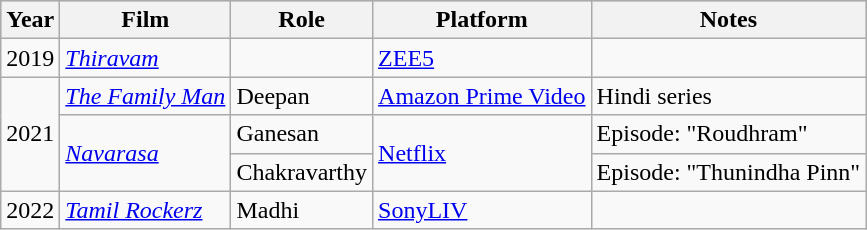<table class="wikitable sortable">
<tr style="background:#ccc; text-align:center;">
<th>Year</th>
<th>Film</th>
<th>Role</th>
<th>Platform</th>
<th>Notes</th>
</tr>
<tr>
<td>2019</td>
<td><em><a href='#'>Thiravam</a></em></td>
<td></td>
<td><a href='#'>ZEE5</a></td>
<td></td>
</tr>
<tr>
<td rowspan="3">2021</td>
<td><em><a href='#'>The Family Man</a></em></td>
<td>Deepan</td>
<td><a href='#'>Amazon Prime Video</a></td>
<td>Hindi series</td>
</tr>
<tr>
<td rowspan="2"><em><a href='#'>Navarasa</a></em></td>
<td>Ganesan</td>
<td rowspan="2"><a href='#'>Netflix</a></td>
<td>Episode: "Roudhram"</td>
</tr>
<tr>
<td>Chakravarthy</td>
<td>Episode: "Thunindha Pinn"</td>
</tr>
<tr>
<td>2022</td>
<td><em><a href='#'>Tamil Rockerz</a></em></td>
<td>Madhi</td>
<td><a href='#'>SonyLIV</a></td>
<td></td>
</tr>
</table>
